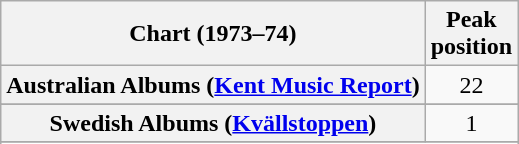<table class="wikitable sortable plainrowheaders" style="text-align:center">
<tr>
<th scope="col">Chart (1973–74)</th>
<th scope="col">Peak<br> position</th>
</tr>
<tr>
<th scope="row">Australian Albums (<a href='#'>Kent Music Report</a>)</th>
<td>22</td>
</tr>
<tr>
</tr>
<tr>
</tr>
<tr>
</tr>
<tr>
<th scope="row">Swedish Albums (<a href='#'>Kvällstoppen</a>)</th>
<td>1</td>
</tr>
<tr>
</tr>
<tr>
</tr>
</table>
